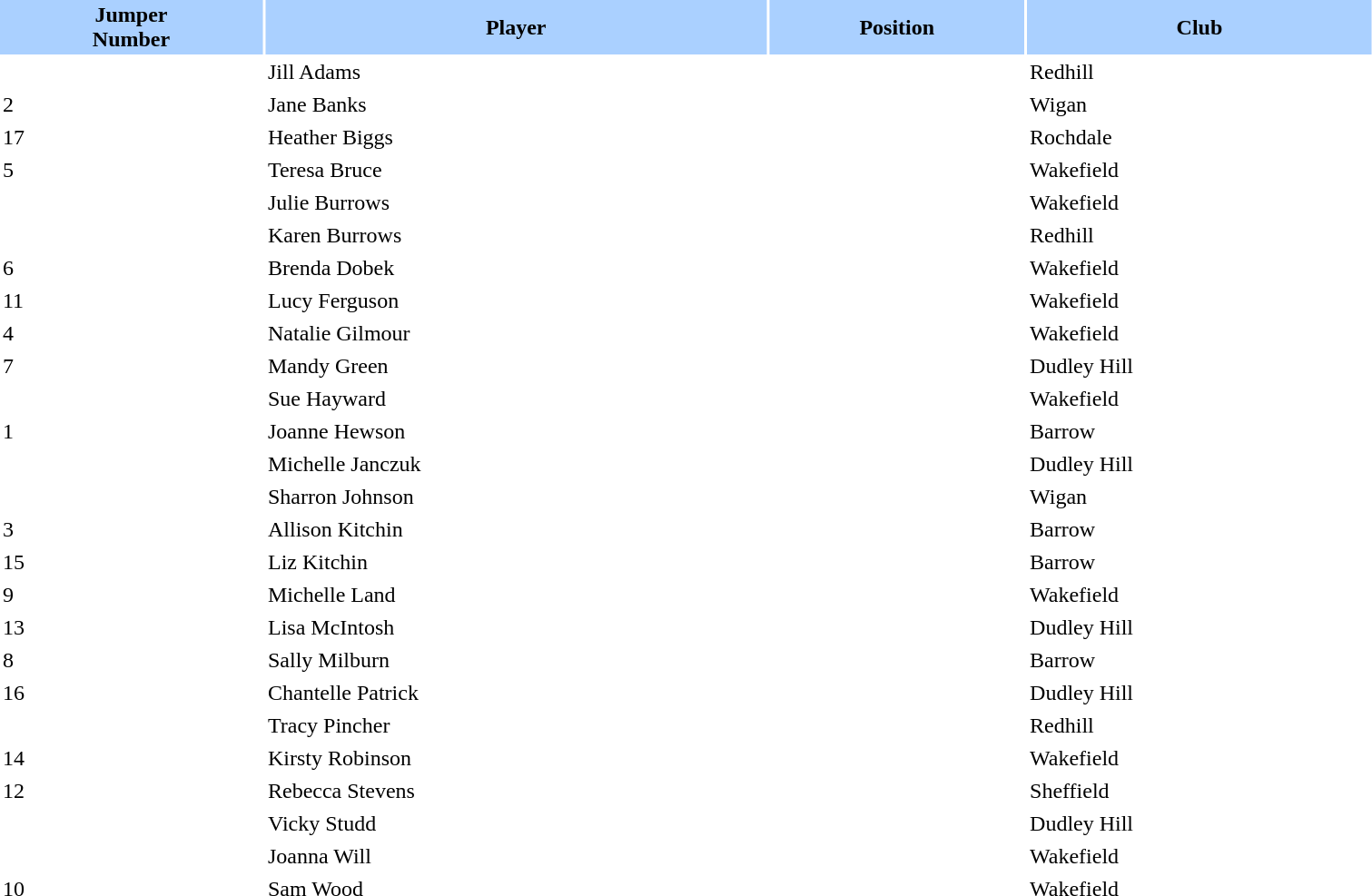<table class="sortable" border="0" cellspacing="2" cellpadding="2" style="width:80%;" style="text-align:center;">
<tr style="background:#AAD0FF">
<th>Jumper<br>Number</th>
<th>Player</th>
<th>Position</th>
<th>Club</th>
</tr>
<tr>
<td></td>
<td style="text-align:left">Jill Adams</td>
<td></td>
<td style="text-align:left"> Redhill</td>
</tr>
<tr>
<td>2</td>
<td style="text-align:left">Jane Banks</td>
<td></td>
<td style="text-align:left"> Wigan</td>
</tr>
<tr>
<td>17</td>
<td style="text-align:left">Heather Biggs</td>
<td></td>
<td style="text-align:left"> Rochdale</td>
</tr>
<tr>
<td>5</td>
<td style="text-align:left">Teresa Bruce</td>
<td></td>
<td style="text-align:left"> Wakefield</td>
</tr>
<tr>
<td></td>
<td style="text-align:left">Julie Burrows</td>
<td></td>
<td style="text-align:left"> Wakefield</td>
</tr>
<tr>
<td></td>
<td style="text-align:left">Karen Burrows</td>
<td></td>
<td style="text-align:left"> Redhill</td>
</tr>
<tr>
<td>6</td>
<td style="text-align:left">Brenda Dobek</td>
<td></td>
<td style="text-align:left"> Wakefield</td>
</tr>
<tr>
<td>11</td>
<td style="text-align:left">Lucy Ferguson</td>
<td></td>
<td style="text-align:left"> Wakefield</td>
</tr>
<tr>
<td>4</td>
<td style="text-align:left">Natalie Gilmour</td>
<td></td>
<td style="text-align:left"> Wakefield</td>
</tr>
<tr>
<td>7</td>
<td style="text-align:left">Mandy Green</td>
<td></td>
<td style="text-align:left"> Dudley Hill</td>
</tr>
<tr>
<td></td>
<td style="text-align:left">Sue Hayward</td>
<td></td>
<td style="text-align:left"> Wakefield</td>
</tr>
<tr>
<td>1</td>
<td style="text-align:left">Joanne Hewson</td>
<td></td>
<td style="text-align:left"> Barrow</td>
</tr>
<tr>
<td></td>
<td style="text-align:left">Michelle Janczuk</td>
<td></td>
<td style="text-align:left"> Dudley Hill</td>
</tr>
<tr>
<td></td>
<td style="text-align:left">Sharron Johnson</td>
<td></td>
<td style="text-align:left"> Wigan</td>
</tr>
<tr>
<td>3</td>
<td style="text-align:left">Allison Kitchin</td>
<td></td>
<td style="text-align:left"> Barrow</td>
</tr>
<tr>
<td>15</td>
<td style="text-align:left">Liz Kitchin</td>
<td></td>
<td style="text-align:left"> Barrow</td>
</tr>
<tr>
<td>9</td>
<td style="text-align:left">Michelle Land</td>
<td></td>
<td style="text-align:left"> Wakefield</td>
</tr>
<tr>
<td>13</td>
<td style="text-align:left">Lisa McIntosh</td>
<td></td>
<td style="text-align:left"> Dudley Hill</td>
</tr>
<tr>
<td>8</td>
<td style="text-align:left">Sally Milburn</td>
<td></td>
<td style="text-align:left"> Barrow</td>
</tr>
<tr>
<td>16</td>
<td style="text-align:left">Chantelle Patrick</td>
<td></td>
<td style="text-align:left"> Dudley Hill</td>
</tr>
<tr>
<td></td>
<td style="text-align:left">Tracy Pincher</td>
<td></td>
<td style="text-align:left"> Redhill</td>
</tr>
<tr>
<td>14</td>
<td style="text-align:left">Kirsty Robinson</td>
<td></td>
<td style="text-align:left"> Wakefield</td>
</tr>
<tr>
<td>12</td>
<td style="text-align:left">Rebecca Stevens</td>
<td></td>
<td style="text-align:left"> Sheffield</td>
</tr>
<tr>
<td></td>
<td style="text-align:left">Vicky Studd</td>
<td></td>
<td style="text-align:left"> Dudley Hill</td>
</tr>
<tr>
<td></td>
<td style="text-align:left">Joanna Will</td>
<td></td>
<td style="text-align:left"> Wakefield</td>
</tr>
<tr>
<td>10</td>
<td style="text-align:left">Sam Wood</td>
<td></td>
<td style="text-align:left"> Wakefield</td>
</tr>
</table>
